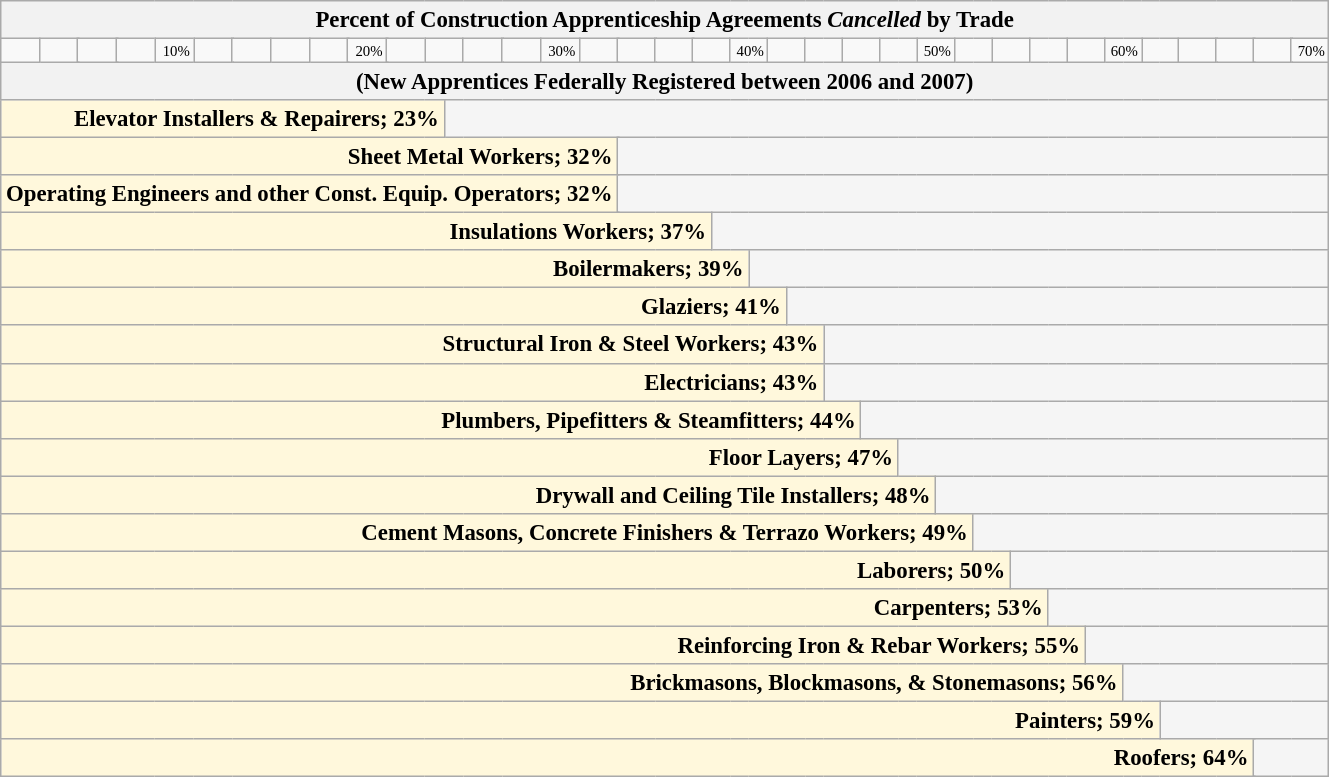<table class="wikitable" style="font-size:95%;">
<tr>
<th colspan=69>Percent of Construction Apprenticeship Agreements <em>Cancelled</em> by Trade</th>
</tr>
<tr style="font-size:65%; text-align:right;">
<td style="width:20px;" colspan="2"></td>
<td style="width:20px;" colspan="2"></td>
<td style="width:20px;" colspan="2"></td>
<td style="width:20px;" colspan="2"></td>
<td style="width:20px;" colspan="2">10%</td>
<td style="width:20px;" colspan="2"></td>
<td style="width:20px;" colspan="2"></td>
<td style="width:20px;" colspan="2"></td>
<td style="width:20px;" colspan="2"></td>
<td style="width:20px;" colspan="2">20%</td>
<td style="width:20px;" colspan="2"></td>
<td style="width:20px;" colspan="2"></td>
<td style="width:20px;" colspan="2"></td>
<td style="width:20px;" colspan="2"></td>
<td style="width:20px;" colspan="2">30%</td>
<td style="width:20px;" colspan="2"></td>
<td style="width:20px;" colspan="2"></td>
<td style="width:20px;" colspan="2"></td>
<td style="width:20px;" colspan="2"></td>
<td style="width:20px;" colspan="2">40%</td>
<td style="width:20px;" colspan="2"></td>
<td style="width:20px;" colspan="2"></td>
<td style="width:20px;" colspan="2"></td>
<td style="width:20px;" colspan="2"></td>
<td style="width:20px;" colspan="2">50%</td>
<td style="width:20px;" colspan="2"></td>
<td style="width:20px;" colspan="2"></td>
<td style="width:20px;" colspan="2"></td>
<td style="width:20px;" colspan="2"></td>
<td style="width:20px;" colspan="2">60%</td>
<td style="width:20px;" colspan="2"></td>
<td style="width:20px;" colspan="2"></td>
<td style="width:20px;" colspan="2"></td>
<td style="width:20px;" colspan="2"></td>
<td style="width:20px;" colspan="2">70%</td>
</tr>
<tr>
<th colspan="69">(New Apprentices Federally Registered between 2006 and 2007)</th>
</tr>
<tr>
<td colspan="23" style="background:cornsilk; text-align:right;"><strong>Elevator Installers & Repairers; 23%</strong></td>
<td colspan="69" style="background:whitesmoke;"> </td>
</tr>
<tr>
<td colspan="32" style="background:cornsilk; text-align:right;"><strong>Sheet Metal Workers; 32%</strong></td>
<td colspan="69" style="background:whitesmoke;"> </td>
</tr>
<tr>
<td colspan="32" style="background:cornsilk; text-align:right;"><strong>Operating Engineers and other Const. Equip. Operators; 32%</strong></td>
<td colspan="69" style="background:whitesmoke;"> </td>
</tr>
<tr>
<td colspan="37" style="background:cornsilk; text-align:right;"><strong>Insulations Workers; 37%</strong></td>
<td colspan="69" style="background:whitesmoke;"> </td>
</tr>
<tr>
<td colspan="39" style="background:cornsilk; text-align:right;"><strong>Boilermakers; 39%</strong></td>
<td colspan="69" style="background:whitesmoke;"> </td>
</tr>
<tr>
<td colspan="41" style="background:cornsilk; text-align:right;"><strong>Glaziers; 41%</strong></td>
<td colspan="69" style="background:whitesmoke;"> </td>
</tr>
<tr>
<td colspan="43" style="background:cornsilk; text-align:right;"><strong>Structural Iron & Steel Workers; 43%</strong></td>
<td colspan="69" style="background:whitesmoke;"> </td>
</tr>
<tr>
<td colspan="43" style="background:cornsilk; text-align:right;"><strong>Electricians; 43%</strong></td>
<td colspan="69" style="background:whitesmoke;"> </td>
</tr>
<tr>
<td colspan="45" style="background:cornsilk; text-align:right;"><strong>Plumbers, Pipefitters & Steamfitters; 44%</strong></td>
<td colspan="69" style="background:whitesmoke;"> </td>
</tr>
<tr>
<td colspan="47" style="background:cornsilk; text-align:right;"><strong>Floor Layers; 47%</strong></td>
<td colspan="69" style="background:whitesmoke;"> </td>
</tr>
<tr>
<td colspan="49" style="background:cornsilk; text-align:right;"><strong>Drywall and Ceiling Tile Installers; 48%</strong></td>
<td colspan="69" style="background:whitesmoke;"> </td>
</tr>
<tr>
<td colspan="51" style="background:cornsilk; text-align:right;"><strong>Cement Masons, Concrete Finishers & Terrazo Workers; 49%</strong></td>
<td colspan="69" style="background:whitesmoke;"> </td>
</tr>
<tr>
<td colspan="53" style="background:cornsilk; text-align:right;"><strong>Laborers; 50%</strong></td>
<td colspan="69" style="background:whitesmoke;"> </td>
</tr>
<tr>
<td colspan="55" style="background:cornsilk; text-align:right;"><strong>Carpenters; 53%</strong></td>
<td colspan="69" style="background:whitesmoke;"> </td>
</tr>
<tr>
<td colspan="57" style="background:cornsilk; text-align:right;"><strong>Reinforcing Iron & Rebar Workers; 55%</strong></td>
<td colspan="69" style="background:whitesmoke;"> </td>
</tr>
<tr>
<td colspan="59" style="background:cornsilk; text-align:right;"><strong>Brickmasons, Blockmasons, & Stonemasons; 56%</strong></td>
<td colspan="69" style="background:whitesmoke;"> </td>
</tr>
<tr>
<td colspan="61" style="background:cornsilk; text-align:right;"><strong>Painters; 59%</strong></td>
<td colspan="69" style="background:whitesmoke;"> </td>
</tr>
<tr>
<td colspan="66" style="background:cornsilk; text-align:right;"><strong>Roofers; 64%</strong></td>
<td colspan="69" style="background:whitesmoke;"> </td>
</tr>
</table>
